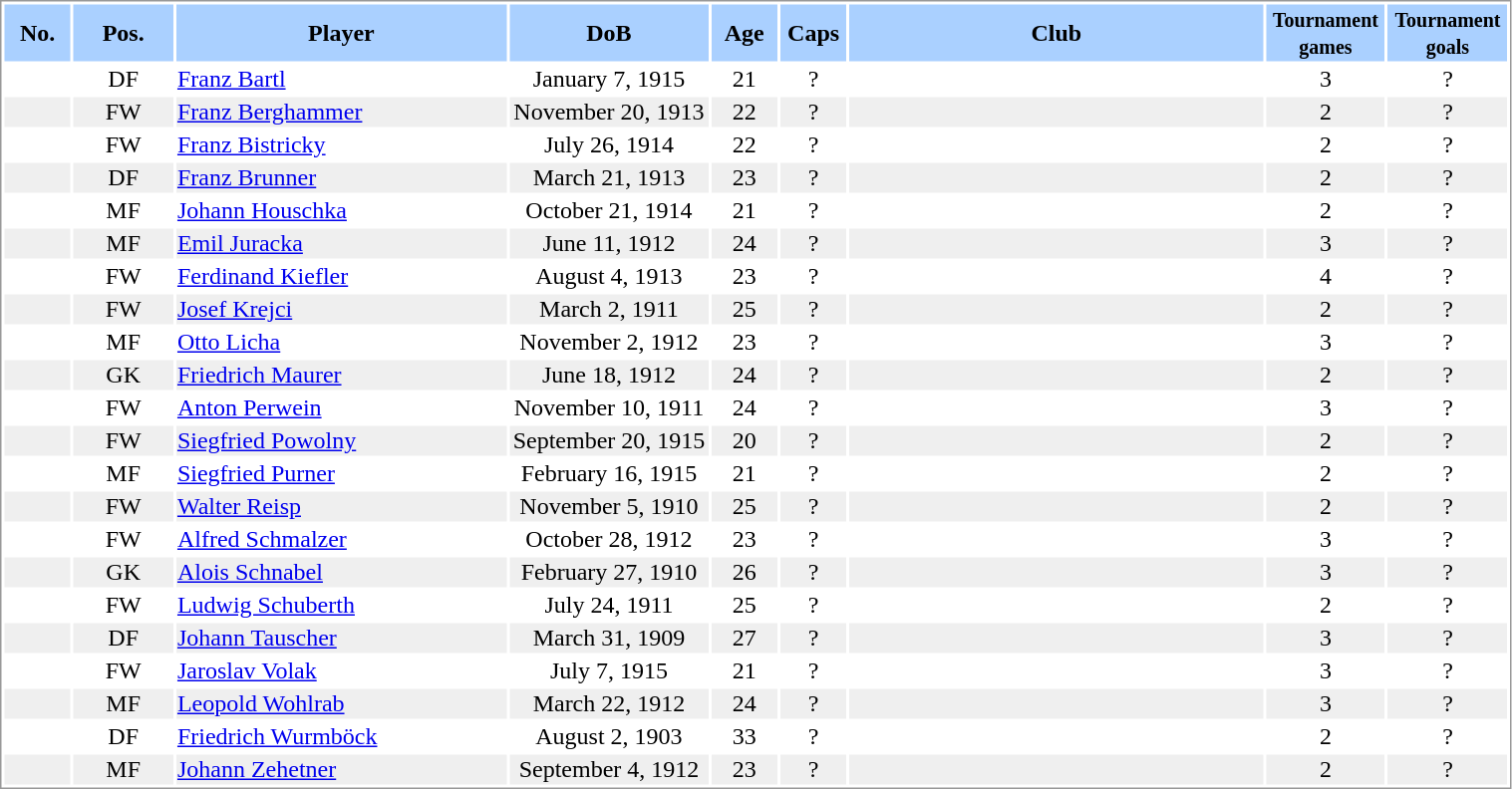<table border="0" width="80%" style="border: 1px solid #999; background-color:#FFFFFF; text-align:center">
<tr align="center" bgcolor="#AAD0FF">
<th width=4%>No.</th>
<th width=6%>Pos.</th>
<th width=20%>Player</th>
<th width=12%>DoB</th>
<th width=4%>Age</th>
<th width=4%>Caps</th>
<th width=25%>Club</th>
<th width=6%><small>Tournament<br>games</small></th>
<th width=6%><small>Tournament<br>goals</small></th>
</tr>
<tr>
<td></td>
<td>DF</td>
<td align="left"><a href='#'>Franz Bartl</a></td>
<td>January 7, 1915</td>
<td>21</td>
<td>?</td>
<td align="left"></td>
<td>3</td>
<td>?</td>
</tr>
<tr bgcolor="#EFEFEF">
<td></td>
<td>FW</td>
<td align="left"><a href='#'>Franz Berghammer</a></td>
<td>November 20, 1913</td>
<td>22</td>
<td>?</td>
<td align="left"></td>
<td>2</td>
<td>?</td>
</tr>
<tr>
<td></td>
<td>FW</td>
<td align="left"><a href='#'>Franz Bistricky</a></td>
<td>July 26, 1914</td>
<td>22</td>
<td>?</td>
<td align="left"></td>
<td>2</td>
<td>?</td>
</tr>
<tr bgcolor="#EFEFEF">
<td></td>
<td>DF</td>
<td align="left"><a href='#'>Franz Brunner</a></td>
<td>March 21, 1913</td>
<td>23</td>
<td>?</td>
<td align="left"></td>
<td>2</td>
<td>?</td>
</tr>
<tr>
<td></td>
<td>MF</td>
<td align="left"><a href='#'>Johann Houschka</a></td>
<td>October 21, 1914</td>
<td>21</td>
<td>?</td>
<td align="left"></td>
<td>2</td>
<td>?</td>
</tr>
<tr bgcolor="#EFEFEF">
<td></td>
<td>MF</td>
<td align="left"><a href='#'>Emil Juracka</a></td>
<td>June 11, 1912</td>
<td>24</td>
<td>?</td>
<td align="left"></td>
<td>3</td>
<td>?</td>
</tr>
<tr>
<td></td>
<td>FW</td>
<td align="left"><a href='#'>Ferdinand Kiefler</a></td>
<td>August 4, 1913</td>
<td>23</td>
<td>?</td>
<td align="left"></td>
<td>4</td>
<td>?</td>
</tr>
<tr bgcolor="#EFEFEF">
<td></td>
<td>FW</td>
<td align="left"><a href='#'>Josef Krejci</a></td>
<td>March 2, 1911</td>
<td>25</td>
<td>?</td>
<td align="left"></td>
<td>2</td>
<td>?</td>
</tr>
<tr>
<td></td>
<td>MF</td>
<td align="left"><a href='#'>Otto Licha</a></td>
<td>November 2, 1912</td>
<td>23</td>
<td>?</td>
<td align="left"></td>
<td>3</td>
<td>?</td>
</tr>
<tr bgcolor="#EFEFEF">
<td></td>
<td>GK</td>
<td align="left"><a href='#'>Friedrich Maurer</a></td>
<td>June 18, 1912</td>
<td>24</td>
<td>?</td>
<td align="left"></td>
<td>2</td>
<td>?</td>
</tr>
<tr>
<td></td>
<td>FW</td>
<td align="left"><a href='#'>Anton Perwein</a></td>
<td>November 10, 1911</td>
<td>24</td>
<td>?</td>
<td align="left"></td>
<td>3</td>
<td>?</td>
</tr>
<tr bgcolor="#EFEFEF">
<td></td>
<td>FW</td>
<td align="left"><a href='#'>Siegfried Powolny</a></td>
<td>September 20, 1915</td>
<td>20</td>
<td>?</td>
<td align="left"></td>
<td>2</td>
<td>?</td>
</tr>
<tr>
<td></td>
<td>MF</td>
<td align="left"><a href='#'>Siegfried Purner</a></td>
<td>February 16, 1915</td>
<td>21</td>
<td>?</td>
<td align="left"></td>
<td>2</td>
<td>?</td>
</tr>
<tr bgcolor="#EFEFEF">
<td></td>
<td>FW</td>
<td align="left"><a href='#'>Walter Reisp</a></td>
<td>November 5, 1910</td>
<td>25</td>
<td>?</td>
<td align="left"></td>
<td>2</td>
<td>?</td>
</tr>
<tr>
<td></td>
<td>FW</td>
<td align="left"><a href='#'>Alfred Schmalzer</a></td>
<td>October 28, 1912</td>
<td>23</td>
<td>?</td>
<td align="left"></td>
<td>3</td>
<td>?</td>
</tr>
<tr bgcolor="#EFEFEF">
<td></td>
<td>GK</td>
<td align="left"><a href='#'>Alois Schnabel</a></td>
<td>February 27, 1910</td>
<td>26</td>
<td>?</td>
<td align="left"></td>
<td>3</td>
<td>?</td>
</tr>
<tr>
<td></td>
<td>FW</td>
<td align="left"><a href='#'>Ludwig Schuberth</a></td>
<td>July 24, 1911</td>
<td>25</td>
<td>?</td>
<td align="left"></td>
<td>2</td>
<td>?</td>
</tr>
<tr bgcolor="#EFEFEF">
<td></td>
<td>DF</td>
<td align="left"><a href='#'>Johann Tauscher</a></td>
<td>March 31, 1909</td>
<td>27</td>
<td>?</td>
<td align="left"></td>
<td>3</td>
<td>?</td>
</tr>
<tr>
<td></td>
<td>FW</td>
<td align="left"><a href='#'>Jaroslav Volak</a></td>
<td>July 7, 1915</td>
<td>21</td>
<td>?</td>
<td align="left"></td>
<td>3</td>
<td>?</td>
</tr>
<tr bgcolor="#EFEFEF">
<td></td>
<td>MF</td>
<td align="left"><a href='#'>Leopold Wohlrab</a></td>
<td>March 22, 1912</td>
<td>24</td>
<td>?</td>
<td align="left"></td>
<td>3</td>
<td>?</td>
</tr>
<tr>
<td></td>
<td>DF</td>
<td align="left"><a href='#'>Friedrich Wurmböck</a></td>
<td>August 2, 1903</td>
<td>33</td>
<td>?</td>
<td align="left"></td>
<td>2</td>
<td>?</td>
</tr>
<tr bgcolor="#EFEFEF">
<td></td>
<td>MF</td>
<td align="left"><a href='#'>Johann Zehetner</a></td>
<td>September 4, 1912</td>
<td>23</td>
<td>?</td>
<td align="left"></td>
<td>2</td>
<td>?</td>
</tr>
</table>
